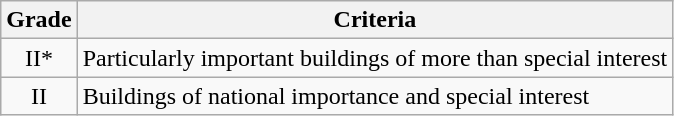<table class="wikitable">
<tr>
<th>Grade</th>
<th>Criteria</th>
</tr>
<tr>
<td align="center" >II*</td>
<td>Particularly important buildings of more than special interest</td>
</tr>
<tr>
<td align="center" >II</td>
<td>Buildings of national importance and special interest</td>
</tr>
</table>
